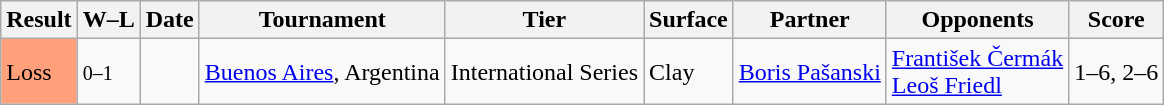<table class="sortable wikitable">
<tr>
<th>Result</th>
<th class="unsortable">W–L</th>
<th>Date</th>
<th>Tournament</th>
<th>Tier</th>
<th>Surface</th>
<th>Partner</th>
<th>Opponents</th>
<th class="unsortable">Score</th>
</tr>
<tr>
<td style="background:#ffa07a;">Loss</td>
<td><small>0–1</small></td>
<td><a href='#'></a></td>
<td><a href='#'>Buenos Aires</a>, Argentina</td>
<td>International Series</td>
<td>Clay</td>
<td> <a href='#'>Boris Pašanski</a></td>
<td> <a href='#'>František Čermák</a> <br>  <a href='#'>Leoš Friedl</a></td>
<td>1–6, 2–6</td>
</tr>
</table>
